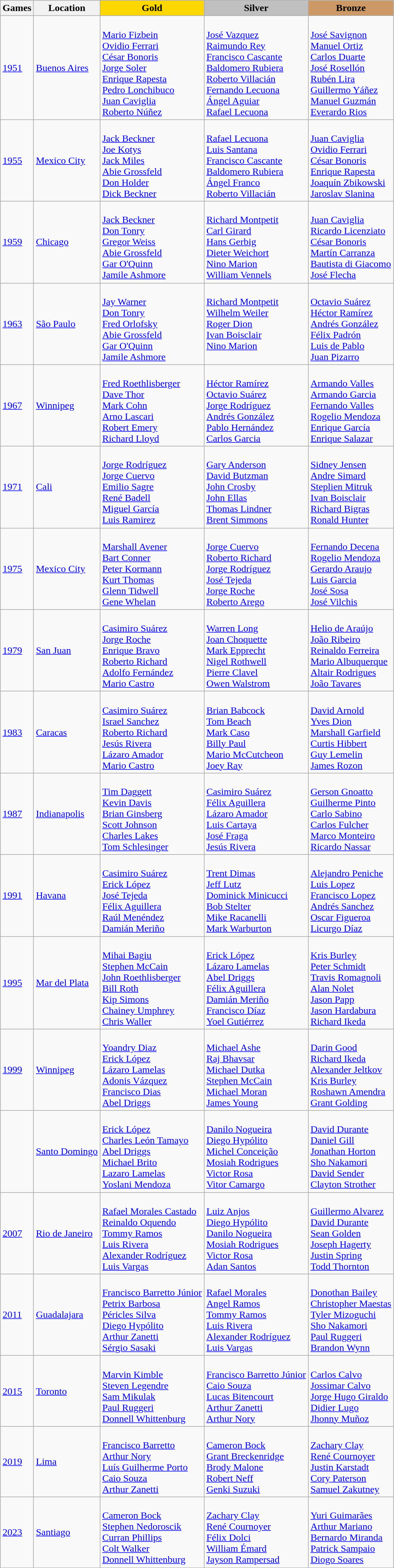<table class="wikitable">
<tr>
<th>Games</th>
<th>Location</th>
<th style="background-color:gold;">Gold</th>
<th style="background-color:silver;">Silver</th>
<th style="background-color:#cc9966;">Bronze</th>
</tr>
<tr>
<td><a href='#'>1951</a></td>
<td> <a href='#'>Buenos Aires</a></td>
<td><br><a href='#'>Mario Fizbein</a><br><a href='#'>Ovidio Ferrari</a><br><a href='#'>César Bonoris</a><br><a href='#'>Jorge Soler</a><br><a href='#'>Enrique Rapesta</a><br><a href='#'>Pedro Lonchibuco</a><br><a href='#'>Juan Caviglia</a><br><a href='#'>Roberto Núñez</a></td>
<td><br><a href='#'>José Vazquez</a><br><a href='#'>Raimundo Rey</a><br><a href='#'>Francisco Cascante</a><br><a href='#'>Baldomero Rubiera</a><br><a href='#'>Roberto Villacián</a><br><a href='#'>Fernando Lecuona</a><br><a href='#'>Ángel Aguiar</a><br><a href='#'>Rafael Lecuona</a></td>
<td><br><a href='#'>José Savignon</a><br><a href='#'>Manuel Ortiz</a><br><a href='#'>Carlos Duarte</a><br><a href='#'>José Rosellón</a><br><a href='#'>Rubén Lira</a><br><a href='#'>Guillermo Yáñez</a><br><a href='#'>Manuel Guzmán</a><br><a href='#'>Everardo Rios</a></td>
</tr>
<tr>
<td><a href='#'>1955</a></td>
<td> <a href='#'>Mexico City</a></td>
<td><br><a href='#'>Jack Beckner</a><br><a href='#'>Joe Kotys</a><br><a href='#'>Jack Miles</a><br><a href='#'>Abie Grossfeld</a><br><a href='#'>Don Holder</a><br><a href='#'>Dick Beckner</a></td>
<td><br><a href='#'>Rafael Lecuona</a><br><a href='#'>Luis Santana</a><br><a href='#'>Francisco Cascante</a><br><a href='#'>Baldomero Rubiera</a><br><a href='#'>Ángel Franco</a><br><a href='#'>Roberto Villacián</a></td>
<td><br><a href='#'>Juan Caviglia</a><br><a href='#'>Ovidio Ferrari</a><br><a href='#'>César Bonoris</a><br><a href='#'>Enrique Rapesta</a><br><a href='#'>Joaquín Zbikowski</a><br><a href='#'>Jaroslav Slanina</a></td>
</tr>
<tr>
<td><a href='#'>1959</a></td>
<td> <a href='#'>Chicago</a></td>
<td><br><a href='#'>Jack Beckner</a><br><a href='#'>Don Tonry</a><br><a href='#'>Gregor Weiss</a><br><a href='#'>Abie Grossfeld</a><br><a href='#'>Gar O'Quinn</a><br><a href='#'>Jamile Ashmore</a></td>
<td><br><a href='#'>Richard Montpetit</a><br><a href='#'>Carl Girard</a><br><a href='#'>Hans Gerbig</a><br><a href='#'>Dieter Weichort</a><br><a href='#'>Nino Marion</a><br><a href='#'>William Vennels</a></td>
<td><br><a href='#'>Juan Caviglia</a><br><a href='#'>Ricardo Licenziato</a><br><a href='#'>César Bonoris</a><br><a href='#'>Martín Carranza</a><br><a href='#'>Bautista di Giacomo</a><br><a href='#'>José Flecha</a></td>
</tr>
<tr>
<td><a href='#'>1963</a></td>
<td> <a href='#'>São Paulo</a></td>
<td><br><a href='#'>Jay Warner</a><br><a href='#'>Don Tonry</a><br><a href='#'>Fred Orlofsky</a><br><a href='#'>Abie Grossfeld</a><br><a href='#'>Gar O'Quinn</a><br><a href='#'>Jamile Ashmore</a></td>
<td><br><a href='#'>Richard Montpetit</a><br><a href='#'>Wilhelm Weiler</a><br><a href='#'>Roger Dion</a><br><a href='#'>Ivan Boisclair</a><br><a href='#'>Nino Marion</a><br><br></td>
<td><br><a href='#'>Octavio Suárez</a><br><a href='#'>Héctor Ramírez</a><br><a href='#'>Andrés González</a><br><a href='#'>Félix Padrón</a><br><a href='#'>Luis de Pablo</a><br><a href='#'>Juan Pizarro</a></td>
</tr>
<tr>
<td><a href='#'>1967</a></td>
<td> <a href='#'>Winnipeg</a></td>
<td><br><a href='#'>Fred Roethlisberger</a><br><a href='#'>Dave Thor</a><br><a href='#'>Mark Cohn</a><br><a href='#'>Arno Lascari</a><br><a href='#'>Robert Emery</a><br><a href='#'>Richard Lloyd</a></td>
<td><br><a href='#'>Héctor Ramírez</a><br><a href='#'>Octavio Suárez</a><br><a href='#'>Jorge Rodríguez</a><br><a href='#'>Andrés González</a><br><a href='#'>Pablo Hernández</a><br><a href='#'>Carlos Garcia</a></td>
<td><br><a href='#'>Armando Valles</a><br><a href='#'>Armando Garcia</a><br><a href='#'>Fernando Valles</a><br><a href='#'>Rogelio Mendoza</a><br><a href='#'>Enrique García</a><br><a href='#'>Enrique Salazar</a></td>
</tr>
<tr>
<td><a href='#'>1971</a></td>
<td> <a href='#'>Cali</a></td>
<td><br><a href='#'>Jorge Rodríguez</a><br><a href='#'>Jorge Cuervo</a><br><a href='#'>Emilio Sagre</a><br><a href='#'>René Badell</a><br><a href='#'>Miguel García</a><br><a href='#'>Luis Ramirez</a></td>
<td><br><a href='#'>Gary Anderson</a><br><a href='#'>David Butzman</a><br><a href='#'>John Crosby</a><br><a href='#'>John Ellas</a><br><a href='#'>Thomas Lindner</a><br><a href='#'>Brent Simmons</a></td>
<td><br><a href='#'>Sidney Jensen</a><br><a href='#'>Andre Simard</a><br><a href='#'>Steplien Mitruk</a><br><a href='#'>Ivan Boisclair</a><br><a href='#'>Richard Bigras</a><br><a href='#'>Ronald Hunter</a></td>
</tr>
<tr>
<td><a href='#'>1975</a></td>
<td> <a href='#'>Mexico City</a></td>
<td><br><a href='#'>Marshall Avener</a><br><a href='#'>Bart Conner</a><br><a href='#'>Peter Kormann</a><br><a href='#'>Kurt Thomas</a><br><a href='#'>Glenn Tidwell</a><br><a href='#'>Gene Whelan</a></td>
<td><br><a href='#'>Jorge Cuervo</a><br><a href='#'>Roberto Richard</a><br><a href='#'>Jorge Rodríguez</a><br><a href='#'>José Tejeda</a><br><a href='#'>Jorge Roche</a><br><a href='#'>Roberto Arego</a></td>
<td><br><a href='#'>Fernando Decena</a><br><a href='#'>Rogelio Mendoza</a><br><a href='#'>Gerardo Araujo</a><br><a href='#'>Luis Garcia</a><br><a href='#'>José Sosa</a><br><a href='#'>José Vilchis</a></td>
</tr>
<tr>
<td><a href='#'>1979</a></td>
<td> <a href='#'>San Juan</a></td>
<td><br><a href='#'>Casimiro Suárez</a><br><a href='#'>Jorge Roche</a><br><a href='#'>Enrique Bravo</a><br><a href='#'>Roberto Richard</a><br><a href='#'>Adolfo Fernández</a><br><a href='#'>Mario Castro</a></td>
<td><br><a href='#'>Warren Long</a><br><a href='#'>Joan Choquette</a><br><a href='#'>Mark Epprecht</a><br><a href='#'>Nigel Rothwell</a><br><a href='#'>Pierre Clavel</a><br><a href='#'>Owen Walstrom</a></td>
<td><br><a href='#'>Helio de Araújo</a><br><a href='#'>João Ribeiro</a><br><a href='#'>Reinaldo Ferreira</a><br><a href='#'>Mario Albuquerque</a><br><a href='#'>Altair Rodrigues</a><br><a href='#'>João Tavares</a></td>
</tr>
<tr>
<td><a href='#'>1983</a></td>
<td> <a href='#'>Caracas</a></td>
<td><br><a href='#'>Casimiro Suárez</a><br><a href='#'>Israel Sanchez</a><br><a href='#'>Roberto Richard</a><br><a href='#'>Jesús Rivera</a><br><a href='#'>Lázaro Amador</a><br><a href='#'>Mario Castro</a></td>
<td><br><a href='#'>Brian Babcock</a><br><a href='#'>Tom Beach</a><br><a href='#'>Mark Caso</a><br><a href='#'>Billy Paul</a><br><a href='#'>Mario McCutcheon</a><br><a href='#'>Joey Ray</a></td>
<td><br><a href='#'>David Arnold</a><br><a href='#'>Yves Dion</a><br><a href='#'>Marshall Garfield</a><br><a href='#'>Curtis Hibbert</a><br><a href='#'>Guy Lemelin</a><br><a href='#'>James Rozon</a></td>
</tr>
<tr>
<td><a href='#'>1987</a></td>
<td> <a href='#'>Indianapolis</a></td>
<td><br><a href='#'>Tim Daggett</a><br><a href='#'>Kevin Davis</a><br><a href='#'>Brian Ginsberg</a><br><a href='#'>Scott Johnson</a><br><a href='#'>Charles Lakes</a><br><a href='#'>Tom Schlesinger</a></td>
<td><br><a href='#'>Casimiro Suárez</a><br><a href='#'>Félix Aguillera</a><br><a href='#'>Lázaro Amador</a><br><a href='#'>Luis Cartaya</a><br><a href='#'>José Fraga</a><br><a href='#'>Jesús Rivera</a></td>
<td><br><a href='#'>Gerson Gnoatto</a><br><a href='#'>Guilherme Pinto</a><br><a href='#'>Carlo Sabino</a><br><a href='#'>Carlos Fulcher</a><br><a href='#'>Marco Monteiro</a><br><a href='#'>Ricardo Nassar</a></td>
</tr>
<tr>
<td><a href='#'>1991</a></td>
<td> <a href='#'>Havana</a></td>
<td><br><a href='#'>Casimiro Suárez</a><br><a href='#'>Erick López</a><br><a href='#'>José Tejeda</a><br><a href='#'>Félix Aguillera</a><br><a href='#'>Raúl Menéndez</a><br><a href='#'>Damián Meriño</a></td>
<td><br><a href='#'>Trent Dimas</a><br><a href='#'>Jeff Lutz</a><br><a href='#'>Dominick Minicucci</a><br><a href='#'>Bob Stelter</a><br><a href='#'>Mike Racanelli</a><br><a href='#'>Mark Warburton</a></td>
<td><br><a href='#'>Alejandro Peniche</a><br><a href='#'>Luis Lopez</a><br><a href='#'>Francisco Lopez</a><br><a href='#'>Andrés Sanchez</a><br><a href='#'>Oscar Figueroa</a><br><a href='#'>Licurgo Díaz</a></td>
</tr>
<tr>
<td><a href='#'>1995</a></td>
<td> <a href='#'>Mar del Plata</a></td>
<td><br><a href='#'>Mihai Bagiu</a><br><a href='#'>Stephen McCain</a><br><a href='#'>John Roethlisberger</a><br><a href='#'>Bill Roth</a><br><a href='#'>Kip Simons</a><br><a href='#'>Chainey Umphrey</a><br><a href='#'>Chris Waller</a></td>
<td><br><a href='#'>Erick López</a><br><a href='#'>Lázaro Lamelas</a><br><a href='#'>Abel Driggs</a><br><a href='#'>Félix Aguillera</a><br><a href='#'>Damián Meriño</a><br><a href='#'>Francisco Díaz</a><br><a href='#'>Yoel Gutiérrez</a></td>
<td><br><a href='#'>Kris Burley</a><br><a href='#'>Peter Schmidt</a><br><a href='#'>Travis Romagnoli</a><br><a href='#'>Alan Nolet</a><br><a href='#'>Jason Papp</a><br><a href='#'>Jason Hardabura</a><br><a href='#'>Richard Ikeda</a></td>
</tr>
<tr>
<td><a href='#'>1999</a></td>
<td> <a href='#'>Winnipeg</a></td>
<td><br><a href='#'>Yoandry Diaz</a><br><a href='#'>Erick López</a><br><a href='#'>Lázaro Lamelas</a><br><a href='#'>Adonis Vázquez</a><br><a href='#'>Francisco Dias</a><br><a href='#'>Abel Driggs</a></td>
<td><br><a href='#'>Michael Ashe</a><br><a href='#'>Raj Bhavsar</a><br><a href='#'>Michael Dutka</a><br><a href='#'>Stephen McCain</a><br><a href='#'>Michael Moran</a><br><a href='#'>James Young</a></td>
<td><br><a href='#'>Darin Good</a><br><a href='#'>Richard Ikeda</a><br><a href='#'>Alexander Jeltkov</a><br><a href='#'>Kris Burley</a><br><a href='#'>Roshawn Amendra</a><br><a href='#'>Grant Golding</a></td>
</tr>
<tr>
<td></td>
<td> <a href='#'>Santo Domingo</a></td>
<td><br><a href='#'>Erick López</a><br><a href='#'>Charles León Tamayo</a><br><a href='#'>Abel Driggs</a><br><a href='#'>Michael Brito</a><br><a href='#'>Lazaro Lamelas</a><br><a href='#'>Yoslani Mendoza</a></td>
<td><br><a href='#'>Danilo Nogueira</a><br><a href='#'>Diego Hypólito</a><br><a href='#'>Michel Conceição</a><br><a href='#'>Mosiah Rodrigues</a><br><a href='#'>Victor Rosa</a><br><a href='#'>Vitor Camargo</a></td>
<td><br><a href='#'>David Durante</a><br><a href='#'>Daniel Gill</a><br><a href='#'>Jonathan Horton</a><br><a href='#'>Sho Nakamori</a><br><a href='#'>David Sender</a><br><a href='#'>Clayton Strother</a></td>
</tr>
<tr>
<td><a href='#'>2007</a></td>
<td> <a href='#'>Rio de Janeiro</a></td>
<td><br><a href='#'>Rafael Morales Castado</a><br><a href='#'>Reinaldo Oquendo</a><br><a href='#'>Tommy Ramos</a><br><a href='#'>Luis Rivera</a><br><a href='#'>Alexander Rodríguez</a><br><a href='#'>Luis Vargas</a></td>
<td><br><a href='#'>Luiz Anjos</a><br><a href='#'>Diego Hypólito</a><br><a href='#'>Danilo Nogueira</a><br><a href='#'>Mosiah Rodrigues</a><br><a href='#'>Victor Rosa</a><br><a href='#'>Adan Santos</a></td>
<td><br><a href='#'>Guillermo Alvarez</a><br><a href='#'>David Durante</a><br><a href='#'>Sean Golden</a><br><a href='#'>Joseph Hagerty</a><br><a href='#'>Justin Spring</a><br><a href='#'>Todd Thornton</a></td>
</tr>
<tr>
<td><a href='#'>2011</a></td>
<td> <a href='#'>Guadalajara</a></td>
<td><br><a href='#'>Francisco Barretto Júnior</a><br><a href='#'>Petrix Barbosa</a><br><a href='#'>Péricles Silva</a><br><a href='#'>Diego Hypólito</a><br><a href='#'>Arthur Zanetti</a><br><a href='#'>Sérgio Sasaki</a></td>
<td><br><a href='#'>Rafael Morales</a><br><a href='#'>Angel Ramos</a><br><a href='#'>Tommy Ramos</a><br><a href='#'>Luis Rivera</a><br><a href='#'>Alexander Rodríguez</a><br><a href='#'>Luis Vargas</a></td>
<td><br><a href='#'>Donothan Bailey</a><br><a href='#'>Christopher Maestas</a><br><a href='#'>Tyler Mizoguchi</a><br><a href='#'>Sho Nakamori</a><br><a href='#'>Paul Ruggeri</a><br><a href='#'>Brandon Wynn</a></td>
</tr>
<tr>
<td><a href='#'>2015</a></td>
<td> <a href='#'>Toronto</a></td>
<td><br><a href='#'>Marvin Kimble</a><br><a href='#'>Steven Legendre</a><br><a href='#'>Sam Mikulak</a><br><a href='#'>Paul Ruggeri</a><br><a href='#'>Donnell Whittenburg</a></td>
<td><br><a href='#'>Francisco Barretto Júnior</a><br><a href='#'>Caio Souza</a><br><a href='#'>Lucas Bitencourt</a><br><a href='#'>Arthur Zanetti</a><br><a href='#'>Arthur Nory</a></td>
<td><br><a href='#'>Carlos Calvo</a><br><a href='#'>Jossimar Calvo</a><br><a href='#'>Jorge Hugo Giraldo</a><br><a href='#'>Didier Lugo</a><br><a href='#'>Jhonny Muñoz</a></td>
</tr>
<tr>
<td><a href='#'>2019</a></td>
<td> <a href='#'>Lima</a></td>
<td><br><a href='#'>Francisco Barretto</a><br><a href='#'>Arthur Nory</a><br><a href='#'>Luís Guilherme Porto</a><br><a href='#'>Caio Souza</a><br><a href='#'>Arthur Zanetti</a></td>
<td><br><a href='#'>Cameron Bock</a><br><a href='#'>Grant Breckenridge</a><br><a href='#'>Brody Malone</a><br><a href='#'>Robert Neff</a><br><a href='#'>Genki Suzuki</a></td>
<td><br><a href='#'>Zachary Clay</a><br><a href='#'>René Cournoyer</a><br><a href='#'>Justin Karstadt</a><br><a href='#'>Cory Paterson</a><br><a href='#'>Samuel Zakutney</a></td>
</tr>
<tr>
<td><a href='#'>2023</a></td>
<td> <a href='#'>Santiago</a></td>
<td><br><a href='#'>Cameron Bock</a><br><a href='#'>Stephen Nedoroscik</a><br><a href='#'>Curran Phillips</a><br><a href='#'>Colt Walker</a><br><a href='#'>Donnell Whittenburg</a></td>
<td><br><a href='#'>Zachary Clay</a><br><a href='#'>René Cournoyer</a><br><a href='#'>Félix Dolci</a><br><a href='#'>William Émard</a><br><a href='#'>Jayson Rampersad</a></td>
<td><br><a href='#'>Yuri Guimarães</a><br><a href='#'>Arthur Mariano</a><br><a href='#'>Bernardo Miranda</a><br><a href='#'>Patrick Sampaio</a><br><a href='#'>Diogo Soares</a></td>
</tr>
</table>
